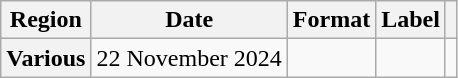<table class="wikitable plainrowheaders">
<tr>
<th scope="col">Region</th>
<th scope="col">Date</th>
<th scope="col">Format</th>
<th scope="col">Label</th>
<th scope="col"></th>
</tr>
<tr>
<th scope="row">Various</th>
<td>22 November 2024</td>
<td></td>
<td></td>
<td style="text-align:center"></td>
</tr>
</table>
